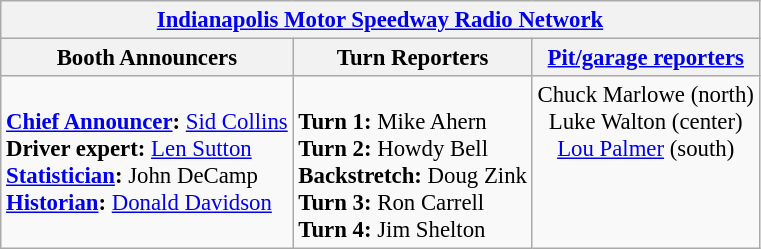<table class="wikitable" style="font-size: 95%;">
<tr>
<th colspan=3><a href='#'>Indianapolis Motor Speedway Radio Network</a></th>
</tr>
<tr>
<th>Booth Announcers</th>
<th>Turn Reporters</th>
<th><a href='#'>Pit/garage reporters</a></th>
</tr>
<tr>
<td valign="top"><br><strong><a href='#'>Chief Announcer</a>:</strong> <a href='#'>Sid Collins</a><br>
<strong>Driver expert:</strong> <a href='#'>Len Sutton</a><br>
<strong><a href='#'>Statistician</a>:</strong> John DeCamp<br>
<strong><a href='#'>Historian</a>:</strong> <a href='#'>Donald Davidson</a><br></td>
<td valign="top"><br><strong>Turn 1:</strong> Mike Ahern<br>    
<strong>Turn 2:</strong> Howdy Bell<br>
<strong>Backstretch:</strong> Doug Zink<strong> </strong><br>
<strong>Turn 3:</strong> Ron Carrell<br>
<strong>Turn 4:</strong> Jim Shelton<br></td>
<td align="center" valign="top">Chuck Marlowe (north)<br>Luke Walton (center)<br><a href='#'>Lou Palmer</a> (south)</td>
</tr>
</table>
